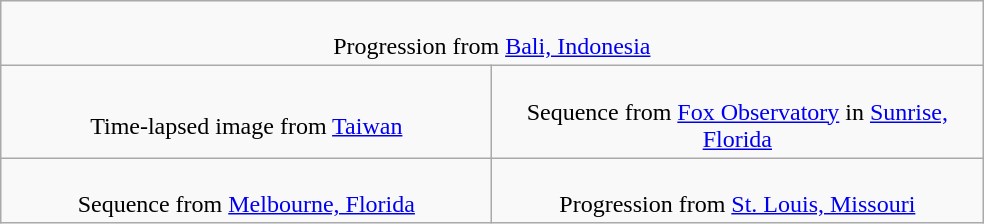<table class=wikitable>
<tr align=center>
<td colspan=2><br>Progression from <a href='#'>Bali, Indonesia</a></td>
</tr>
<tr align=center>
<td colspan=1 width=320><br>Time-lapsed image from <a href='#'>Taiwan</a></td>
<td colspan=1 width=320><br>Sequence from <a href='#'>Fox Observatory</a> in <a href='#'>Sunrise, Florida</a></td>
</tr>
<tr align=center>
<td colspan=1 width=320><br>Sequence from <a href='#'>Melbourne, Florida</a></td>
<td colspan=1 width=320><br>Progression from <a href='#'>St. Louis, Missouri</a></td>
</tr>
</table>
